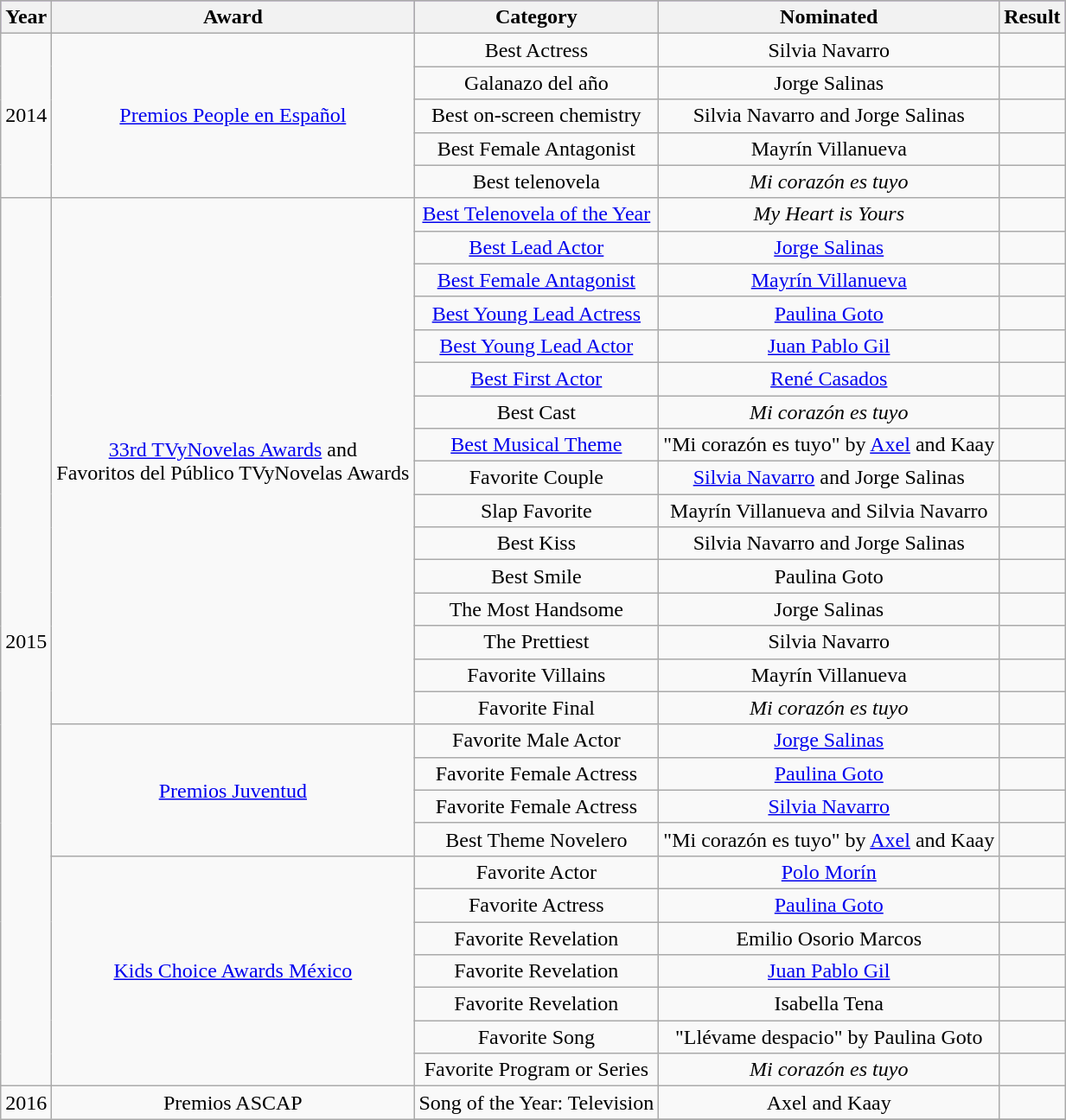<table class="wikitable plainrowheaders" style="text-align:center">
<tr style="background:#96c;">
<th scope="col">Year</th>
<th scope="col">Award</th>
<th scope="col">Category</th>
<th scope="col">Nominated</th>
<th scope="col">Result</th>
</tr>
<tr>
<td scope="row" rowspan="5">2014</td>
<td rowspan="5"><a href='#'>Premios People en Español</a></td>
<td scope="row">Best Actress</td>
<td rowspan="1">Silvia Navarro</td>
<td></td>
</tr>
<tr>
<td scope="row">Galanazo del año</td>
<td rowspan="1">Jorge Salinas</td>
<td></td>
</tr>
<tr>
<td scope="row">Best on-screen chemistry</td>
<td rowspan="1">Silvia Navarro and Jorge Salinas</td>
<td></td>
</tr>
<tr>
<td scope="row">Best Female Antagonist</td>
<td rowspan="1">Mayrín Villanueva</td>
<td></td>
</tr>
<tr>
<td scope="row">Best telenovela</td>
<td rowspan="1"><em>Mi corazón es tuyo</em></td>
<td></td>
</tr>
<tr>
<td scope="row" rowspan="27">2015</td>
<td rowspan="16"><a href='#'>33rd TVyNovelas Awards</a> and <br>Favoritos del Público TVyNovelas Awards</td>
<td scope="row"><a href='#'>Best Telenovela of the Year</a></td>
<td rowspan="1"><em>My Heart is Yours</em></td>
<td></td>
</tr>
<tr>
<td scope="row"><a href='#'>Best Lead Actor</a></td>
<td rowspan="1"><a href='#'>Jorge Salinas</a></td>
<td></td>
</tr>
<tr>
<td scope="row"><a href='#'>Best Female Antagonist</a></td>
<td rowspan="1"><a href='#'>Mayrín Villanueva</a></td>
<td></td>
</tr>
<tr>
<td scope="row"><a href='#'>Best Young Lead Actress</a></td>
<td rowspan="1"><a href='#'>Paulina Goto</a></td>
<td></td>
</tr>
<tr>
<td scope="row"><a href='#'>Best Young Lead Actor</a></td>
<td rowspan="1"><a href='#'>Juan Pablo Gil</a></td>
<td></td>
</tr>
<tr>
<td scope="row"><a href='#'>Best First Actor</a></td>
<td rowspan="1"><a href='#'>René Casados</a></td>
<td></td>
</tr>
<tr>
<td scope="row">Best Cast</td>
<td rowspan="1"><em>Mi corazón es tuyo</em></td>
<td></td>
</tr>
<tr>
<td scope="row"><a href='#'>Best Musical Theme</a></td>
<td rowspan="1">"Mi corazón es tuyo" by <a href='#'>Axel</a> and Kaay</td>
<td></td>
</tr>
<tr>
<td scope="row">Favorite Couple</td>
<td rowspan="1"><a href='#'>Silvia Navarro</a> and Jorge Salinas</td>
<td></td>
</tr>
<tr>
<td scope="row">Slap Favorite</td>
<td rowspan="1">Mayrín Villanueva and Silvia Navarro</td>
<td></td>
</tr>
<tr>
<td scope="row">Best Kiss</td>
<td rowspan="1">Silvia Navarro and Jorge Salinas</td>
<td></td>
</tr>
<tr>
<td scope="row">Best Smile</td>
<td rowspan="1">Paulina Goto</td>
<td></td>
</tr>
<tr>
<td scope="row">The Most Handsome</td>
<td rowspan="1">Jorge Salinas</td>
<td></td>
</tr>
<tr>
<td scope="row">The Prettiest</td>
<td rowspan="1">Silvia Navarro</td>
<td></td>
</tr>
<tr>
<td scope="row">Favorite Villains</td>
<td rowspan="1">Mayrín Villanueva</td>
<td></td>
</tr>
<tr>
<td scope="row">Favorite Final</td>
<td rowspan="1"><em>Mi corazón es tuyo</em></td>
<td></td>
</tr>
<tr>
<td rowspan="4"><a href='#'>Premios Juventud</a></td>
<td scope="row">Favorite Male Actor</td>
<td rowspan="1"><a href='#'>Jorge Salinas</a></td>
<td></td>
</tr>
<tr>
<td scope="row">Favorite Female Actress</td>
<td rowspan="1"><a href='#'>Paulina Goto</a></td>
<td></td>
</tr>
<tr>
<td scope="row">Favorite Female Actress</td>
<td rowspan="1"><a href='#'>Silvia Navarro</a></td>
<td></td>
</tr>
<tr>
<td scope="row">Best Theme Novelero</td>
<td rowspan="1">"Mi corazón es tuyo" by <a href='#'>Axel</a> and Kaay</td>
<td></td>
</tr>
<tr>
<td rowspan="07"><a href='#'>Kids Choice Awards México</a></td>
<td scope="row">Favorite Actor</td>
<td rowspan="1"><a href='#'>Polo Morín</a></td>
<td></td>
</tr>
<tr>
<td scope="row">Favorite Actress</td>
<td rowspan="1"><a href='#'>Paulina Goto</a></td>
<td></td>
</tr>
<tr>
<td scope="row">Favorite Revelation</td>
<td rowspan="1">Emilio Osorio Marcos</td>
<td></td>
</tr>
<tr>
<td scope="row">Favorite Revelation</td>
<td rowspan="1"><a href='#'>Juan Pablo Gil</a></td>
<td></td>
</tr>
<tr>
<td scope="row">Favorite Revelation</td>
<td rowspan="1">Isabella Tena</td>
<td></td>
</tr>
<tr>
<td scope="row">Favorite Song</td>
<td rowspan="1">"Llévame despacio" by Paulina Goto</td>
<td></td>
</tr>
<tr>
<td scope="row">Favorite Program or Series</td>
<td rowspan="1"><em>Mi corazón es tuyo</em></td>
<td></td>
</tr>
<tr>
<td scope="row" rowspan="5">2016</td>
<td rowspan="5">Premios ASCAP</td>
<td scope="row">Song of the Year: Television</td>
<td rowspan="1">Axel and Kaay</td>
<td></td>
</tr>
<tr>
</tr>
</table>
